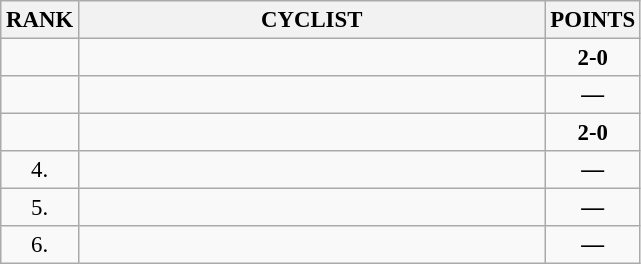<table class="wikitable" style="font-size:95%;">
<tr>
<th>RANK</th>
<th align="left" style="width: 20em">CYCLIST</th>
<th>POINTS</th>
</tr>
<tr>
<td align="center"></td>
<td></td>
<td align="center"><strong>2-0</strong></td>
</tr>
<tr>
<td align="center"></td>
<td></td>
<td align="center"><strong>—</strong></td>
</tr>
<tr>
<td align="center"></td>
<td></td>
<td align="center"><strong>2-0</strong></td>
</tr>
<tr>
<td align="center">4.</td>
<td></td>
<td align="center"><strong>—</strong></td>
</tr>
<tr>
<td align="center">5.</td>
<td></td>
<td align="center"><strong>—</strong></td>
</tr>
<tr>
<td align="center">6.</td>
<td></td>
<td align="center"><strong>—</strong></td>
</tr>
</table>
